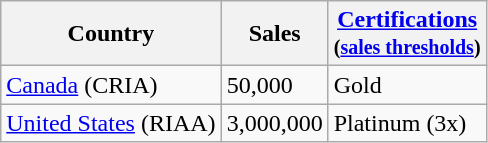<table class="wikitable">
<tr>
<th>Country</th>
<th>Sales</th>
<th><a href='#'>Certifications</a><br><small>(<a href='#'>sales thresholds</a>)</small></th>
</tr>
<tr>
<td><a href='#'>Canada</a> (CRIA)</td>
<td>50,000</td>
<td>Gold</td>
</tr>
<tr>
<td><a href='#'>United States</a> (RIAA)</td>
<td>3,000,000</td>
<td>Platinum (3x)</td>
</tr>
</table>
